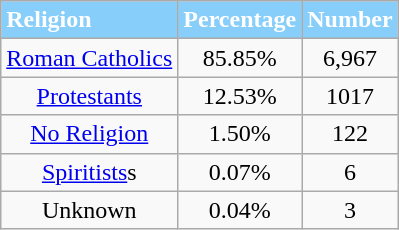<table class="wikitable">
<tr style="background:#87CEFA; color:white">
<td><strong>Religion </strong></td>
<td><strong>Percentage</strong></td>
<td><strong>Number</strong></td>
</tr>
<tr align="center">
<td><a href='#'>Roman Catholics</a></td>
<td>85.85%</td>
<td>6,967</td>
</tr>
<tr align="center">
<td><a href='#'>Protestants</a></td>
<td>12.53%</td>
<td>1017</td>
</tr>
<tr align="center">
<td><a href='#'>No Religion</a></td>
<td>1.50%</td>
<td>122</td>
</tr>
<tr align="center">
<td><a href='#'>Spiritists</a>s</td>
<td>0.07%</td>
<td>6</td>
</tr>
<tr align="center">
<td>Unknown</td>
<td>0.04%</td>
<td>3</td>
</tr>
</table>
